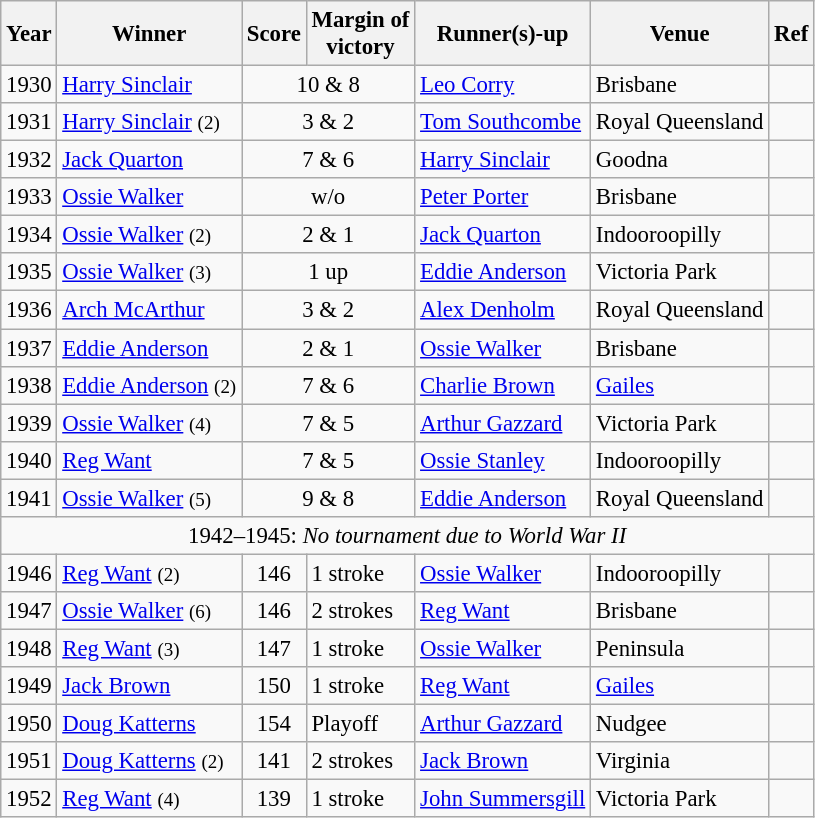<table class=wikitable style="font-size:95%">
<tr>
<th>Year</th>
<th>Winner</th>
<th>Score</th>
<th>Margin of<br>victory</th>
<th>Runner(s)-up</th>
<th>Venue</th>
<th>Ref</th>
</tr>
<tr>
<td>1930</td>
<td> <a href='#'>Harry Sinclair</a></td>
<td colspan=2 align=center>10 & 8</td>
<td> <a href='#'>Leo Corry</a></td>
<td>Brisbane</td>
<td></td>
</tr>
<tr>
<td>1931</td>
<td> <a href='#'>Harry Sinclair</a> <small>(2)</small></td>
<td colspan=2 align=center>3 & 2</td>
<td> <a href='#'>Tom Southcombe</a></td>
<td>Royal Queensland</td>
<td></td>
</tr>
<tr>
<td>1932</td>
<td> <a href='#'>Jack Quarton</a></td>
<td colspan=2 align=center>7 & 6</td>
<td> <a href='#'>Harry Sinclair</a></td>
<td>Goodna</td>
<td></td>
</tr>
<tr>
<td>1933</td>
<td> <a href='#'>Ossie Walker</a></td>
<td colspan=2 align=center>w/o</td>
<td> <a href='#'>Peter Porter</a></td>
<td>Brisbane</td>
<td></td>
</tr>
<tr>
<td>1934</td>
<td> <a href='#'>Ossie Walker</a> <small>(2)</small></td>
<td colspan=2 align=center>2 & 1</td>
<td> <a href='#'>Jack Quarton</a></td>
<td>Indooroopilly</td>
<td></td>
</tr>
<tr>
<td>1935</td>
<td> <a href='#'>Ossie Walker</a> <small>(3)</small></td>
<td colspan=2 align=center>1 up</td>
<td> <a href='#'>Eddie Anderson</a></td>
<td>Victoria Park</td>
<td></td>
</tr>
<tr>
<td>1936</td>
<td> <a href='#'>Arch McArthur</a></td>
<td colspan=2 align=center>3 & 2</td>
<td> <a href='#'>Alex Denholm</a></td>
<td>Royal Queensland</td>
<td></td>
</tr>
<tr>
<td>1937</td>
<td> <a href='#'>Eddie Anderson</a></td>
<td colspan=2 align=center>2 & 1</td>
<td> <a href='#'>Ossie Walker</a></td>
<td>Brisbane</td>
<td></td>
</tr>
<tr>
<td>1938</td>
<td> <a href='#'>Eddie Anderson</a> <small>(2)</small></td>
<td colspan=2 align=center>7 & 6</td>
<td> <a href='#'>Charlie Brown</a></td>
<td><a href='#'>Gailes</a></td>
<td></td>
</tr>
<tr>
<td>1939</td>
<td> <a href='#'>Ossie Walker</a> <small>(4)</small></td>
<td colspan=2 align=center>7 & 5</td>
<td> <a href='#'>Arthur Gazzard</a></td>
<td>Victoria Park</td>
<td></td>
</tr>
<tr>
<td>1940</td>
<td> <a href='#'>Reg Want</a></td>
<td colspan=2 align=center>7 & 5</td>
<td> <a href='#'>Ossie Stanley</a></td>
<td>Indooroopilly</td>
<td></td>
</tr>
<tr>
<td>1941</td>
<td> <a href='#'>Ossie Walker</a> <small>(5)</small></td>
<td colspan=2 align=center>9 & 8</td>
<td> <a href='#'>Eddie Anderson</a></td>
<td>Royal Queensland</td>
<td></td>
</tr>
<tr>
<td colspan="7" align="center">1942–1945: <em>No tournament due to World War II</em></td>
</tr>
<tr>
<td>1946</td>
<td> <a href='#'>Reg Want</a> <small>(2)</small></td>
<td align=center>146</td>
<td>1 stroke</td>
<td> <a href='#'>Ossie Walker</a></td>
<td>Indooroopilly</td>
<td></td>
</tr>
<tr>
<td>1947</td>
<td> <a href='#'>Ossie Walker</a> <small>(6)</small></td>
<td align=center>146</td>
<td>2 strokes</td>
<td> <a href='#'>Reg Want</a></td>
<td>Brisbane</td>
<td></td>
</tr>
<tr>
<td>1948</td>
<td> <a href='#'>Reg Want</a> <small>(3)</small></td>
<td align=center>147</td>
<td>1 stroke</td>
<td> <a href='#'>Ossie Walker</a></td>
<td>Peninsula</td>
<td></td>
</tr>
<tr>
<td>1949</td>
<td> <a href='#'>Jack Brown</a></td>
<td align=center>150</td>
<td>1 stroke</td>
<td> <a href='#'>Reg Want</a></td>
<td><a href='#'>Gailes</a></td>
<td></td>
</tr>
<tr>
<td>1950</td>
<td> <a href='#'>Doug Katterns</a></td>
<td align=center>154</td>
<td>Playoff</td>
<td> <a href='#'>Arthur Gazzard</a></td>
<td>Nudgee</td>
<td></td>
</tr>
<tr>
<td>1951</td>
<td> <a href='#'>Doug Katterns</a> <small>(2)</small></td>
<td align=center>141</td>
<td>2 strokes</td>
<td> <a href='#'>Jack Brown</a></td>
<td>Virginia</td>
<td></td>
</tr>
<tr>
<td>1952</td>
<td> <a href='#'>Reg Want</a> <small>(4)</small></td>
<td align=center>139</td>
<td>1 stroke</td>
<td> <a href='#'>John Summersgill</a></td>
<td>Victoria Park</td>
<td></td>
</tr>
</table>
